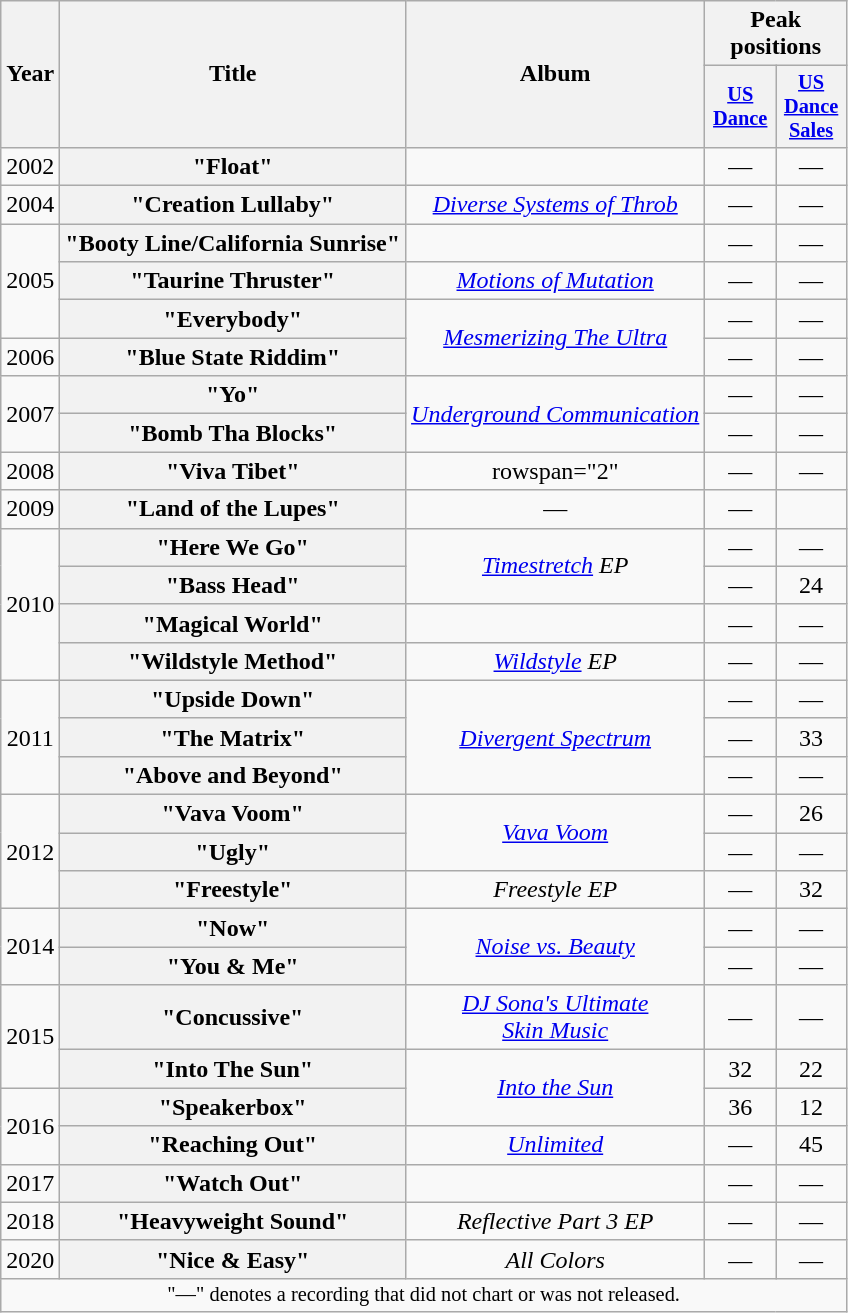<table class="wikitable plainrowheaders" style="text-align:center;">
<tr>
<th rowspan="2" align="center">Year</th>
<th rowspan="2">Title</th>
<th rowspan="2">Album</th>
<th colspan="2" align="center" width="20">Peak positions</th>
</tr>
<tr>
<th scope="col" style="width:3em;font-size:85%;"><a href='#'>US Dance</a><br></th>
<th scope="col" style="width:3em;font-size:85%;"><a href='#'>US Dance Sales</a><br></th>
</tr>
<tr>
<td>2002</td>
<th scope="row">"Float"</th>
<td></td>
<td>—</td>
<td>—</td>
</tr>
<tr>
<td>2004</td>
<th scope="row">"Creation Lullaby"</th>
<td><em><a href='#'>Diverse Systems of Throb</a></em></td>
<td>—</td>
<td>—</td>
</tr>
<tr>
<td rowspan="3">2005</td>
<th scope="row">"Booty Line/California Sunrise"</th>
<td></td>
<td>—</td>
<td>—</td>
</tr>
<tr>
<th scope="row">"Taurine Thruster"</th>
<td><em><a href='#'>Motions of Mutation</a></em></td>
<td>—</td>
<td>—</td>
</tr>
<tr>
<th scope="row">"Everybody"</th>
<td rowspan="2"><em><a href='#'>Mesmerizing The Ultra</a></em></td>
<td>—</td>
<td>—</td>
</tr>
<tr>
<td>2006</td>
<th scope="row">"Blue State Riddim"</th>
<td>—</td>
<td>—</td>
</tr>
<tr>
<td rowspan="2">2007</td>
<th scope="row">"Yo"<br></th>
<td rowspan="2"><em><a href='#'>Underground Communication</a></em></td>
<td>—</td>
<td>—</td>
</tr>
<tr>
<th scope="row">"Bomb Tha Blocks"<br></th>
<td>—</td>
<td>—</td>
</tr>
<tr>
<td>2008</td>
<th scope="row">"Viva Tibet"<br></th>
<td>rowspan="2" </td>
<td>—</td>
<td>—</td>
</tr>
<tr>
<td>2009</td>
<th scope="row">"Land of the Lupes"</th>
<td>—</td>
<td>—</td>
</tr>
<tr>
<td rowspan="4">2010</td>
<th scope="row">"Here We Go"</th>
<td rowspan="2"><em><a href='#'>Timestretch</a> EP</em></td>
<td>—</td>
<td>—</td>
</tr>
<tr>
<th scope="row">"Bass Head"</th>
<td>—</td>
<td>24</td>
</tr>
<tr>
<th scope="row">"Magical World"<br></th>
<td></td>
<td>—</td>
<td>—</td>
</tr>
<tr>
<th scope="row">"Wildstyle Method"</th>
<td><em><a href='#'>Wildstyle</a> EP</em></td>
<td>—</td>
<td>—</td>
</tr>
<tr>
<td rowspan="3">2011</td>
<th scope="row">"Upside Down"</th>
<td rowspan="3"><em><a href='#'>Divergent Spectrum</a></em></td>
<td>—</td>
<td>—</td>
</tr>
<tr>
<th scope="row">"The Matrix"</th>
<td>—</td>
<td>33</td>
</tr>
<tr>
<th scope="row">"Above and Beyond"<br></th>
<td>—</td>
<td>—</td>
</tr>
<tr>
<td rowspan="3">2012</td>
<th scope="row">"Vava Voom"<br></th>
<td rowspan="2"><em><a href='#'>Vava Voom</a></em></td>
<td>—</td>
<td>26</td>
</tr>
<tr>
<th scope="row">"Ugly"<br></th>
<td>—</td>
<td>—</td>
</tr>
<tr>
<th scope="row">"Freestyle"</th>
<td><em>Freestyle EP</em></td>
<td>—</td>
<td>32</td>
</tr>
<tr>
<td rowspan="2">2014</td>
<th scope="row">"Now"<br></th>
<td rowspan="2"><em><a href='#'>Noise vs. Beauty</a></em></td>
<td>—</td>
<td>—</td>
</tr>
<tr>
<th scope="row">"You & Me"<br></th>
<td>—</td>
<td>—</td>
</tr>
<tr>
<td rowspan="2">2015</td>
<th scope="row">"Concussive"<br></th>
<td><em><a href='#'>DJ Sona's Ultimate</a><br><a href='#'>Skin Music</a></em></td>
<td>—</td>
<td>—</td>
</tr>
<tr>
<th scope="row">"Into The Sun"</th>
<td rowspan="2"><em><a href='#'>Into the Sun</a></em></td>
<td>32</td>
<td>22</td>
</tr>
<tr>
<td rowspan="2">2016</td>
<th scope="row">"Speakerbox"<br></th>
<td>36</td>
<td>12</td>
</tr>
<tr>
<th scope="row">"Reaching Out"</th>
<td><em><a href='#'>Unlimited</a></em></td>
<td>—</td>
<td>45</td>
</tr>
<tr>
<td>2017</td>
<th scope="row">"Watch Out"<br></th>
<td></td>
<td>—</td>
<td>—</td>
</tr>
<tr>
<td>2018</td>
<th scope="row">"Heavyweight Sound" <br></th>
<td><em>Reflective Part 3 EP</em></td>
<td>—</td>
<td>—</td>
</tr>
<tr>
<td>2020</td>
<th scope="row">"Nice & Easy" <br></th>
<td><em>All Colors</em></td>
<td>—</td>
<td>—</td>
</tr>
<tr>
<td colspan="5" style="font-size:85%">"—" denotes a recording that did not chart or was not released.</td>
</tr>
</table>
